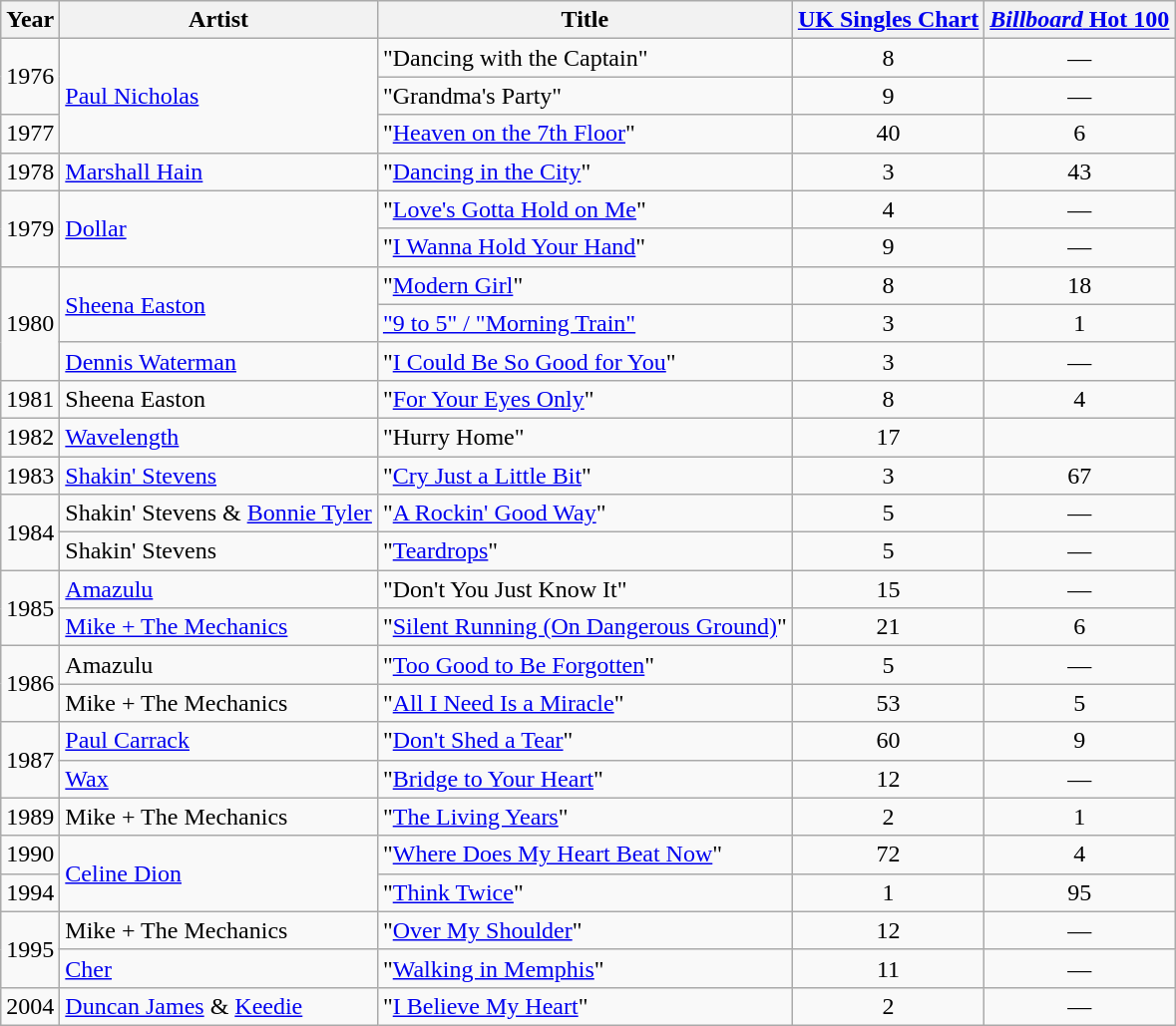<table class="wikitable">
<tr>
<th>Year</th>
<th>Artist</th>
<th>Title</th>
<th><a href='#'>UK Singles Chart</a></th>
<th><a href='#'><em>Billboard</em> Hot 100</a></th>
</tr>
<tr>
<td rowspan="2" align="center">1976</td>
<td rowspan="3" align="left"><a href='#'>Paul Nicholas</a></td>
<td align="left">"Dancing with the Captain"</td>
<td align="center">8</td>
<td align="center">—</td>
</tr>
<tr>
<td align="left">"Grandma's Party"</td>
<td align="center">9</td>
<td align="center">—</td>
</tr>
<tr>
<td align="center">1977</td>
<td align="left">"<a href='#'>Heaven on the 7th Floor</a>"</td>
<td align="center">40</td>
<td align="center">6</td>
</tr>
<tr>
<td align="center">1978</td>
<td align="left"><a href='#'>Marshall Hain</a></td>
<td align="left">"<a href='#'>Dancing in the City</a>"</td>
<td align="center">3</td>
<td align="center">43</td>
</tr>
<tr>
<td rowspan="2" align="center">1979</td>
<td rowspan="2" align="left"><a href='#'>Dollar</a></td>
<td align="left">"<a href='#'>Love's Gotta Hold on Me</a>"</td>
<td align="center">4</td>
<td align="center">—</td>
</tr>
<tr>
<td align="left">"<a href='#'>I Wanna Hold Your Hand</a>"</td>
<td align="center">9</td>
<td align="center">—</td>
</tr>
<tr>
<td rowspan="3" align="center">1980</td>
<td rowspan="2" align="left"><a href='#'>Sheena Easton</a></td>
<td align="left">"<a href='#'>Modern Girl</a>"</td>
<td align="center">8</td>
<td align="center">18</td>
</tr>
<tr>
<td align="left"><a href='#'>"9 to 5" / "Morning Train"</a></td>
<td align="center">3</td>
<td align="center">1</td>
</tr>
<tr>
<td align="left"><a href='#'>Dennis Waterman</a></td>
<td align="left">"<a href='#'>I Could Be So Good for You</a>"</td>
<td align="center">3</td>
<td align="center">—</td>
</tr>
<tr>
<td align="center">1981</td>
<td align="left">Sheena Easton</td>
<td align="left">"<a href='#'>For Your Eyes Only</a>"</td>
<td align="center">8</td>
<td align="center">4</td>
</tr>
<tr>
<td align="center">1982</td>
<td align="left"><a href='#'>Wavelength</a></td>
<td align="left">"Hurry Home"</td>
<td align="center">17</td>
<td align="center"></td>
</tr>
<tr>
<td align="center">1983</td>
<td align="left"><a href='#'>Shakin' Stevens</a></td>
<td align="left">"<a href='#'>Cry Just a Little Bit</a>"</td>
<td align="center">3</td>
<td align="center">67</td>
</tr>
<tr>
<td rowspan="2">1984</td>
<td align="left">Shakin' Stevens & <a href='#'>Bonnie Tyler</a></td>
<td align="left">"<a href='#'>A Rockin' Good Way</a>"</td>
<td align="center">5</td>
<td align="center">—</td>
</tr>
<tr>
<td align="left">Shakin' Stevens</td>
<td align="left">"<a href='#'>Teardrops</a>"</td>
<td align="center">5</td>
<td align="center">—</td>
</tr>
<tr>
<td rowspan="2" align="center">1985</td>
<td align="left"><a href='#'>Amazulu</a></td>
<td align="left">"Don't You Just Know It"</td>
<td align="center">15</td>
<td align="center">—</td>
</tr>
<tr>
<td align="left"><a href='#'>Mike + The Mechanics</a></td>
<td align="left">"<a href='#'>Silent Running (On Dangerous Ground)</a>"</td>
<td align="center">21</td>
<td align="center">6</td>
</tr>
<tr>
<td rowspan="2" align="center">1986</td>
<td align="left">Amazulu</td>
<td align="left">"<a href='#'>Too Good to Be Forgotten</a>"</td>
<td align="center">5</td>
<td align="center">—</td>
</tr>
<tr>
<td align="left">Mike + The Mechanics</td>
<td align="left">"<a href='#'>All I Need Is a Miracle</a>"</td>
<td align="center">53</td>
<td align="center">5</td>
</tr>
<tr>
<td rowspan="2" align="center">1987</td>
<td align="left"><a href='#'>Paul Carrack</a></td>
<td align="left">"<a href='#'>Don't Shed a Tear</a>"</td>
<td align="center">60</td>
<td align="center">9</td>
</tr>
<tr>
<td align="left"><a href='#'>Wax</a></td>
<td align="left">"<a href='#'>Bridge to Your Heart</a>"</td>
<td align="center">12</td>
<td align="center">—</td>
</tr>
<tr>
<td align="center">1989</td>
<td align="left">Mike + The Mechanics</td>
<td align="left">"<a href='#'>The Living Years</a>"</td>
<td align="center">2</td>
<td align="center">1</td>
</tr>
<tr>
<td align="center">1990</td>
<td rowspan="2" align="left"><a href='#'>Celine Dion</a></td>
<td align="left">"<a href='#'>Where Does My Heart Beat Now</a>"</td>
<td align="center">72</td>
<td align="center">4</td>
</tr>
<tr>
<td align="center">1994</td>
<td align="left">"<a href='#'>Think Twice</a>"</td>
<td align="center">1</td>
<td align="center">95</td>
</tr>
<tr>
<td rowspan="2">1995</td>
<td>Mike + The Mechanics</td>
<td>"<a href='#'>Over My Shoulder</a>"</td>
<td align="center">12</td>
<td align="center">—</td>
</tr>
<tr>
<td><a href='#'>Cher</a></td>
<td>"<a href='#'>Walking in Memphis</a>"</td>
<td align="center">11</td>
<td align="center">—</td>
</tr>
<tr>
<td>2004</td>
<td><a href='#'>Duncan James</a> & <a href='#'>Keedie</a></td>
<td>"<a href='#'>I Believe My Heart</a>"</td>
<td align="center">2</td>
<td align="center">—</td>
</tr>
</table>
